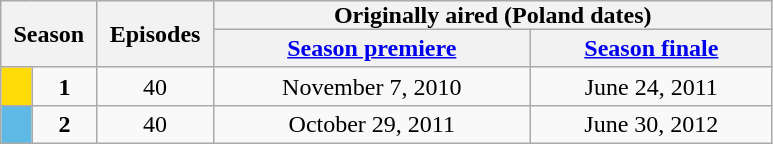<table class="wikitable">
<tr>
<th style="padding: 0px 8px" rowspan="2" colspan="2">Season</th>
<th style="padding: 0px 8px" rowspan="2">Episodes</th>
<th style="padding: 0px 80px" colspan="2">Originally aired (Poland dates)</th>
</tr>
<tr>
<th><a href='#'>Season premiere</a></th>
<th><a href='#'>Season finale</a></th>
</tr>
<tr>
<td style="background:#FFDB07; color:#100; text-align:center;"></td>
<td style="text-align:center;"><strong>1</strong></td>
<td style="text-align:center;">40</td>
<td style="text-align:center;">November 7, 2010</td>
<td style="text-align:center;">June 24, 2011</td>
</tr>
<tr>
<td style="background:#5EB9E4; color:#100; text-align:center;"></td>
<td style="text-align:center;"><strong>2</strong></td>
<td style="text-align:center;">40</td>
<td style="text-align:center;">October 29, 2011</td>
<td style="text-align:center;">June 30, 2012</td>
</tr>
</table>
